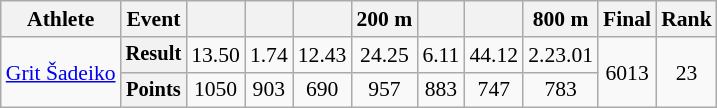<table class="wikitable" style="font-size:90%">
<tr>
<th>Athlete</th>
<th>Event</th>
<th></th>
<th></th>
<th></th>
<th>200 m</th>
<th></th>
<th></th>
<th>800 m</th>
<th>Final</th>
<th>Rank</th>
</tr>
<tr align=center>
<td rowspan=2 align=left><a href='#'>Grit Šadeiko</a></td>
<th style="font-size:95%">Result</th>
<td>13.50</td>
<td>1.74</td>
<td>12.43</td>
<td>24.25</td>
<td>6.11</td>
<td>44.12</td>
<td>2.23.01</td>
<td rowspan=2>6013</td>
<td rowspan=2>23</td>
</tr>
<tr align=center>
<th style="font-size:95%">Points</th>
<td>1050</td>
<td>903</td>
<td>690</td>
<td>957</td>
<td>883</td>
<td>747</td>
<td>783</td>
</tr>
</table>
